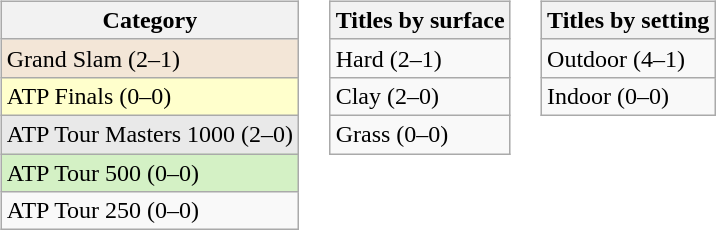<table>
<tr>
<td valign=top><br><table class=wikitable>
<tr>
<th>Category</th>
</tr>
<tr style="background:#f3e6d7;">
<td>Grand Slam (2–1)</td>
</tr>
<tr style="background:#ffc;">
<td>ATP Finals (0–0)</td>
</tr>
<tr style="background:#e9e9e9;">
<td>ATP Tour Masters 1000 (2–0)</td>
</tr>
<tr style="background:#d4f1c5;">
<td>ATP Tour 500 (0–0)</td>
</tr>
<tr>
<td>ATP Tour 250 (0–0)</td>
</tr>
</table>
</td>
<td valign=top><br><table class=wikitable>
<tr>
<th>Titles by surface</th>
</tr>
<tr>
<td>Hard (2–1)</td>
</tr>
<tr>
<td>Clay (2–0)</td>
</tr>
<tr>
<td>Grass (0–0)</td>
</tr>
</table>
</td>
<td valign=top><br><table class=wikitable>
<tr>
<th>Titles by setting</th>
</tr>
<tr>
<td>Outdoor (4–1)</td>
</tr>
<tr>
<td>Indoor (0–0)</td>
</tr>
</table>
</td>
</tr>
</table>
